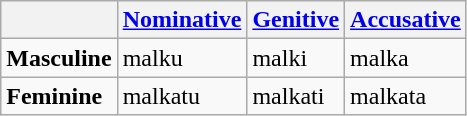<table class="wikitable">
<tr>
<th></th>
<th><a href='#'>Nominative</a></th>
<th><a href='#'>Genitive</a></th>
<th><a href='#'>Accusative</a></th>
</tr>
<tr>
<td><strong>Masculine</strong></td>
<td>malku</td>
<td>malki</td>
<td>malka</td>
</tr>
<tr>
<td><strong>Feminine</strong></td>
<td>malkatu</td>
<td>malkati</td>
<td>malkata</td>
</tr>
</table>
